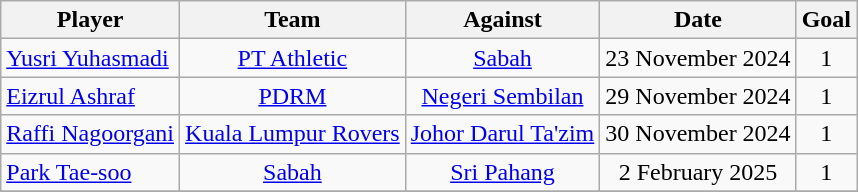<table class="wikitable" style="text-align:center">
<tr>
<th>Player</th>
<th>Team</th>
<th>Against</th>
<th>Date</th>
<th>Goal</th>
</tr>
<tr>
<td style="text-align:left;"> <a href='#'>Yusri Yuhasmadi</a></td>
<td><a href='#'>PT Athletic</a></td>
<td><a href='#'>Sabah</a></td>
<td>23 November 2024</td>
<td>1</td>
</tr>
<tr>
<td style="text-align:left;"> <a href='#'>Eizrul Ashraf</a></td>
<td><a href='#'>PDRM</a></td>
<td><a href='#'>Negeri Sembilan</a></td>
<td>29 November 2024</td>
<td>1</td>
</tr>
<tr>
<td style="text-align:left;"> <a href='#'>Raffi Nagoorgani</a></td>
<td><a href='#'>Kuala Lumpur Rovers</a></td>
<td><a href='#'>Johor Darul Ta'zim</a></td>
<td>30 November 2024</td>
<td>1</td>
</tr>
<tr>
<td style="text-align:left;"> <a href='#'>Park Tae-soo</a></td>
<td><a href='#'>Sabah</a></td>
<td><a href='#'>Sri Pahang</a></td>
<td>2 February 2025</td>
<td>1</td>
</tr>
<tr>
</tr>
</table>
